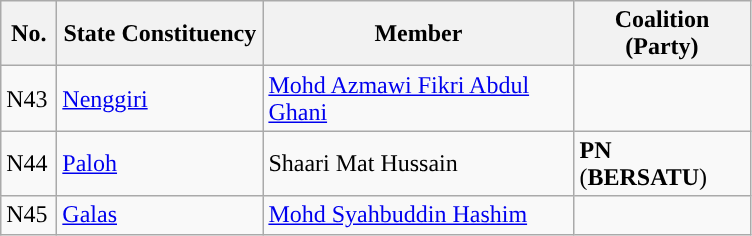<table class="wikitable">
<tr>
<th width="30">No.</th>
<th width="130">State Constituency</th>
<th width="200">Member</th>
<th width="110">Coalition (Party)</th>
</tr>
<tr>
<td>N43</td>
<td><a href='#'>Nenggiri</a></td>
<td><a href='#'>Mohd Azmawi Fikri Abdul Ghani</a></td>
<td></td>
</tr>
<tr>
<td>N44</td>
<td><a href='#'>Paloh</a></td>
<td>Shaari Mat Hussain</td>
<td style="background:"><strong>PN</strong> (<strong>BERSATU</strong>)</td>
</tr>
<tr>
<td>N45</td>
<td><a href='#'>Galas</a></td>
<td><a href='#'>Mohd Syahbuddin Hashim</a></td>
<td></td>
</tr>
</table>
